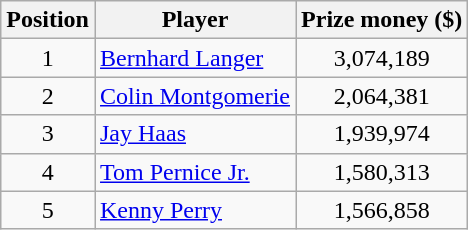<table class="wikitable">
<tr>
<th>Position</th>
<th>Player</th>
<th>Prize money ($)</th>
</tr>
<tr>
<td align=center>1</td>
<td> <a href='#'>Bernhard Langer</a></td>
<td align=center>3,074,189</td>
</tr>
<tr>
<td align=center>2</td>
<td> <a href='#'>Colin Montgomerie</a></td>
<td align=center>2,064,381</td>
</tr>
<tr>
<td align=center>3</td>
<td> <a href='#'>Jay Haas</a></td>
<td align=center>1,939,974</td>
</tr>
<tr>
<td align=center>4</td>
<td> <a href='#'>Tom Pernice Jr.</a></td>
<td align=center>1,580,313</td>
</tr>
<tr>
<td align=center>5</td>
<td> <a href='#'>Kenny Perry</a></td>
<td align=center>1,566,858</td>
</tr>
</table>
